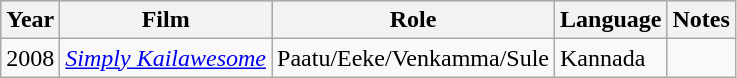<table class="wikitable sortable">
<tr style="background:#ccc; text-align:center;">
<th>Year</th>
<th>Film</th>
<th>Role</th>
<th>Language</th>
<th>Notes</th>
</tr>
<tr>
<td>2008</td>
<td><em><a href='#'>Simply Kailawesome</a></em></td>
<td>Paatu/Eeke/Venkamma/Sule</td>
<td>Kannada</td>
<td></td>
</tr>
</table>
